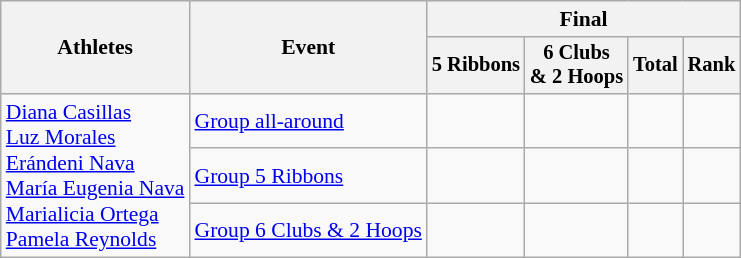<table class="wikitable" style="font-size:90%">
<tr>
<th rowspan="2">Athletes</th>
<th rowspan="2">Event</th>
<th colspan="4">Final</th>
</tr>
<tr style="font-size:95%">
<th>5 Ribbons</th>
<th>6 Clubs<br>& 2 Hoops</th>
<th>Total</th>
<th>Rank</th>
</tr>
<tr align=center>
<td align=left rowspan=3><a href='#'>Diana Casillas</a><br><a href='#'>Luz Morales</a><br><a href='#'>Erándeni Nava</a><br><a href='#'>María Eugenia Nava</a><br><a href='#'>Marialicia Ortega</a><br><a href='#'>Pamela Reynolds</a></td>
<td align=left><a href='#'>Group all-around</a></td>
<td></td>
<td></td>
<td></td>
<td></td>
</tr>
<tr>
<td align=left><a href='#'>Group 5 Ribbons</a></td>
<td></td>
<td></td>
<td></td>
<td></td>
</tr>
<tr>
<td align=left><a href='#'>Group 6 Clubs & 2 Hoops</a></td>
<td></td>
<td></td>
<td></td>
<td></td>
</tr>
</table>
